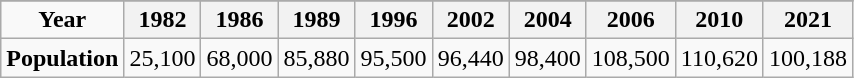<table class="wikitable">
<tr>
</tr>
<tr>
<td align="center"><strong>Year</strong></td>
<th>1982</th>
<th>1986</th>
<th>1989</th>
<th>1996</th>
<th>2002</th>
<th>2004</th>
<th>2006</th>
<th>2010</th>
<th>2021</th>
</tr>
<tr>
<td align="center"><strong>Population</strong></td>
<td>25,100</td>
<td>68,000</td>
<td>85,880</td>
<td>95,500</td>
<td>96,440</td>
<td>98,400</td>
<td>108,500</td>
<td>110,620</td>
<td>100,188</td>
</tr>
</table>
